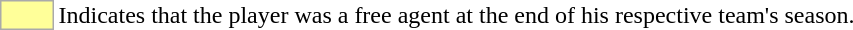<table>
<tr>
<td style="background:#ff9; border:1px solid #aaa; width:2em;"></td>
<td>Indicates that the player was a free agent at the end of his respective team's  season.</td>
</tr>
</table>
